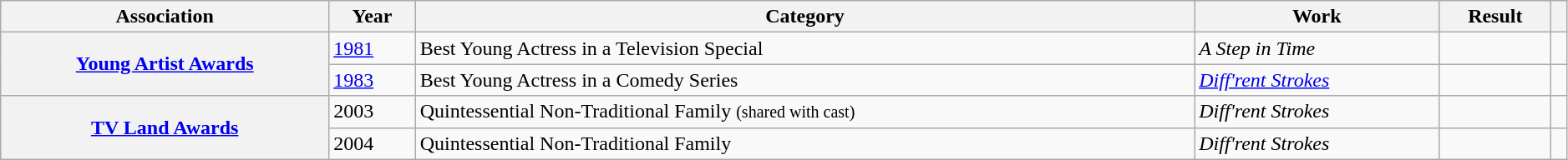<table class="wikitable plainrowheaders sortable" style="width:99%;">
<tr>
<th scope="col">Association</th>
<th scope="col">Year</th>
<th scope="col">Category</th>
<th scope="col">Work</th>
<th scope="col">Result</th>
<th scope="col" class="unsortable"></th>
</tr>
<tr>
<th rowspan="2" scope="row"><a href='#'>Young Artist Awards</a></th>
<td><a href='#'>1981</a></td>
<td>Best Young Actress in a Television Special</td>
<td><em>A Step in Time</em></td>
<td></td>
<td style="text-align:center;"></td>
</tr>
<tr>
<td><a href='#'>1983</a></td>
<td>Best Young Actress in a Comedy Series</td>
<td><em><a href='#'>Diff'rent Strokes</a></em></td>
<td></td>
<td style="text-align:center;"></td>
</tr>
<tr>
<th rowspan="2" scope="row"><a href='#'>TV Land Awards</a></th>
<td>2003</td>
<td>Quintessential Non-Traditional Family <small>(shared with cast)</small></td>
<td><em>Diff'rent Strokes</em></td>
<td></td>
<td style="text-align:center;"></td>
</tr>
<tr>
<td>2004</td>
<td>Quintessential Non-Traditional Family</td>
<td><em>Diff'rent Strokes</em></td>
<td></td>
<td style="text-align:center;"></td>
</tr>
</table>
